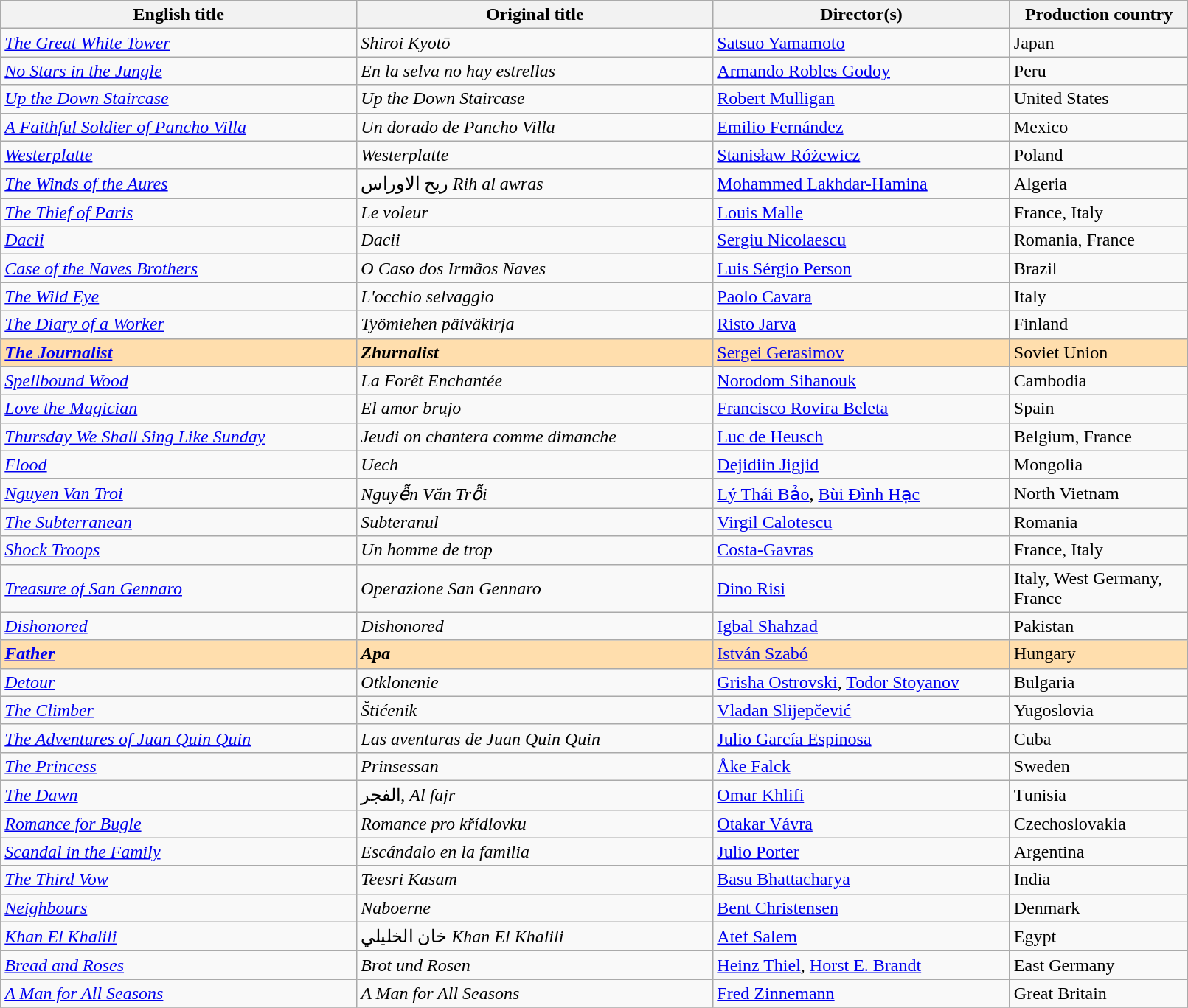<table class="sortable wikitable" width="85%" cellpadding="5">
<tr>
<th width="30%">English title</th>
<th width="30%">Original title</th>
<th width="25%">Director(s)</th>
<th width="15%">Production country</th>
</tr>
<tr>
<td><em><a href='#'>The Great White Tower</a></em></td>
<td><em>Shiroi Kyotō</em></td>
<td><a href='#'>Satsuo Yamamoto</a></td>
<td>Japan</td>
</tr>
<tr>
<td><em><a href='#'>No Stars in the Jungle</a></em></td>
<td><em>En la selva no hay estrellas</em></td>
<td><a href='#'>Armando Robles Godoy</a></td>
<td>Peru</td>
</tr>
<tr>
<td><em><a href='#'>Up the Down Staircase</a></em></td>
<td><em>Up the Down Staircase</em></td>
<td><a href='#'>Robert Mulligan</a></td>
<td>United States</td>
</tr>
<tr>
<td><em><a href='#'>A Faithful Soldier of Pancho Villa</a></em></td>
<td><em>Un dorado de Pancho Villa</em></td>
<td><a href='#'>Emilio Fernández</a></td>
<td>Mexico</td>
</tr>
<tr>
<td><em><a href='#'>Westerplatte</a></em></td>
<td><em>Westerplatte</em></td>
<td><a href='#'>Stanisław Różewicz</a></td>
<td>Poland</td>
</tr>
<tr>
<td><em><a href='#'>The Winds of the Aures</a></em></td>
<td>ريح الاوراس  <em>Rih al awras</em></td>
<td><a href='#'>Mohammed Lakhdar-Hamina</a></td>
<td>Algeria</td>
</tr>
<tr>
<td><em><a href='#'>The Thief of Paris</a></em></td>
<td><em>Le voleur</em></td>
<td><a href='#'>Louis Malle</a></td>
<td>France, Italy</td>
</tr>
<tr>
<td><em><a href='#'>Dacii</a></em></td>
<td><em>Dacii</em></td>
<td><a href='#'>Sergiu Nicolaescu</a></td>
<td>Romania, France</td>
</tr>
<tr>
<td><em><a href='#'>Case of the Naves Brothers</a></em></td>
<td><em>O Caso dos Irmãos Naves</em></td>
<td><a href='#'>Luis Sérgio Person</a></td>
<td>Brazil</td>
</tr>
<tr>
<td><em><a href='#'>The Wild Eye</a></em></td>
<td><em>L'occhio selvaggio</em></td>
<td><a href='#'>Paolo Cavara</a></td>
<td>Italy</td>
</tr>
<tr>
<td><em><a href='#'>The Diary of a Worker</a></em></td>
<td><em>Työmiehen päiväkirja</em></td>
<td><a href='#'>Risto Jarva</a></td>
<td>Finland</td>
</tr>
<tr style="background:#FFDEAD;">
<td><strong><em><a href='#'>The Journalist</a></em></strong></td>
<td><strong><em>Zhurnalist</em></strong></td>
<td><a href='#'>Sergei Gerasimov</a></td>
<td>Soviet Union</td>
</tr>
<tr>
<td><em><a href='#'>Spellbound Wood</a></em></td>
<td><em>La Forêt Enchantée</em></td>
<td><a href='#'>Norodom Sihanouk</a></td>
<td>Cambodia</td>
</tr>
<tr>
<td><em><a href='#'>Love the Magician</a></em></td>
<td><em>El amor brujo</em></td>
<td><a href='#'>Francisco Rovira Beleta</a></td>
<td>Spain</td>
</tr>
<tr>
<td><em><a href='#'>Thursday We Shall Sing Like Sunday</a></em></td>
<td><em>Jeudi on chantera comme dimanche</em></td>
<td><a href='#'>Luc de Heusch</a></td>
<td>Belgium, France</td>
</tr>
<tr>
<td><em><a href='#'>Flood</a></em></td>
<td><em>Uech</em></td>
<td><a href='#'>Dejidiin Jigjid</a></td>
<td>Mongolia</td>
</tr>
<tr>
<td><em><a href='#'>Nguyen Van Troi</a></em></td>
<td><em>Nguyễn Văn Trỗi</em></td>
<td><a href='#'>Lý Thái Bảo</a>, <a href='#'>Bùi Đình Hạc</a></td>
<td>North Vietnam</td>
</tr>
<tr>
<td><em><a href='#'>The Subterranean</a></em></td>
<td><em>Subteranul</em></td>
<td><a href='#'>Virgil Calotescu</a></td>
<td>Romania</td>
</tr>
<tr>
<td><em><a href='#'>Shock Troops</a></em></td>
<td><em>Un homme de trop</em></td>
<td><a href='#'>Costa-Gavras</a></td>
<td>France, Italy</td>
</tr>
<tr>
<td><em><a href='#'>Treasure of San Gennaro</a></em></td>
<td><em>Operazione San Gennaro</em></td>
<td><a href='#'>Dino Risi</a></td>
<td>Italy, West Germany, France</td>
</tr>
<tr>
<td><em><a href='#'>Dishonored</a></em></td>
<td><em>Dishonored</em></td>
<td><a href='#'>Igbal Shahzad</a></td>
<td>Pakistan</td>
</tr>
<tr style="background:#FFDEAD;">
<td><strong><em><a href='#'>Father</a></em></strong></td>
<td><strong><em>Aра</em></strong></td>
<td><a href='#'>István Szabó</a></td>
<td>Hungary</td>
</tr>
<tr>
<td><em><a href='#'>Detour</a></em></td>
<td><em>Otklonenie</em></td>
<td><a href='#'>Grisha Ostrovski</a>, <a href='#'>Todor Stoyanov</a></td>
<td>Bulgaria</td>
</tr>
<tr>
<td><em><a href='#'>The Climber</a></em></td>
<td><em>Štićenik</em></td>
<td><a href='#'>Vladan Slijepčević</a></td>
<td>Yugoslovia</td>
</tr>
<tr>
<td><em><a href='#'>The Adventures of Juan Quin Quin</a></em></td>
<td><em>Las aventuras de Juan Quin Quin</em></td>
<td><a href='#'>Julio García Espinosa</a></td>
<td>Cuba</td>
</tr>
<tr>
<td><em><a href='#'>The Princess</a></em></td>
<td><em>Prinsessan</em></td>
<td><a href='#'>Åke Falck</a></td>
<td>Sweden</td>
</tr>
<tr>
<td><em><a href='#'>The Dawn</a></em></td>
<td>الفجر, <em>Al fajr</em></td>
<td><a href='#'>Omar Khlifi</a></td>
<td>Tunisia</td>
</tr>
<tr>
<td><em><a href='#'>Romance for Bugle</a></em></td>
<td><em>Romance pro křídlovku</em></td>
<td><a href='#'>Otakar Vávra</a></td>
<td>Czechoslovakia</td>
</tr>
<tr>
<td><em><a href='#'>Scandal in the Family</a></em></td>
<td><em>Escándalo en la familia</em></td>
<td><a href='#'>Julio Porter</a></td>
<td>Argentina</td>
</tr>
<tr>
<td><em><a href='#'>The Third Vow</a></em></td>
<td><em>Teesri Kasam</em></td>
<td><a href='#'>Basu Bhattacharya</a></td>
<td>India</td>
</tr>
<tr>
<td><em><a href='#'>Neighbours</a></em></td>
<td><em>Naboerne</em></td>
<td><a href='#'>Bent Christensen</a></td>
<td>Denmark</td>
</tr>
<tr>
<td><em><a href='#'>Khan El Khalili</a></em></td>
<td>خان الخليلي  <em>Khan El Khalili</em></td>
<td><a href='#'>Atef Salem</a></td>
<td>Egypt</td>
</tr>
<tr>
<td><em><a href='#'>Bread and Roses</a></em></td>
<td><em>Brot und Rosen</em></td>
<td><a href='#'>Heinz Thiel</a>, <a href='#'>Horst E. Brandt</a></td>
<td>East Germany</td>
</tr>
<tr>
<td><em><a href='#'>A Man for All Seasons</a></em></td>
<td><em>A Man for All Seasons</em></td>
<td><a href='#'>Fred Zinnemann</a></td>
<td>Great Britain</td>
</tr>
<tr>
</tr>
</table>
